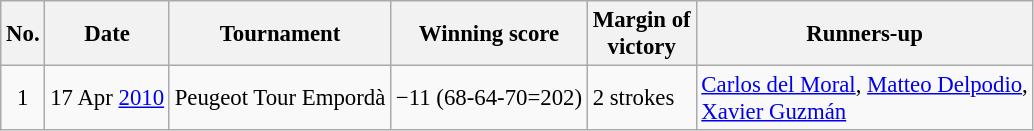<table class="wikitable" style="font-size:95%;">
<tr>
<th>No.</th>
<th>Date</th>
<th>Tournament</th>
<th>Winning score</th>
<th>Margin of<br>victory</th>
<th>Runners-up</th>
</tr>
<tr>
<td align=center>1</td>
<td align=right>17 Apr <a href='#'>2010</a></td>
<td>Peugeot Tour Empordà</td>
<td>−11 (68-64-70=202)</td>
<td>2 strokes</td>
<td> <a href='#'>Carlos del Moral</a>,  <a href='#'>Matteo Delpodio</a>,<br> <a href='#'>Xavier Guzmán</a></td>
</tr>
</table>
